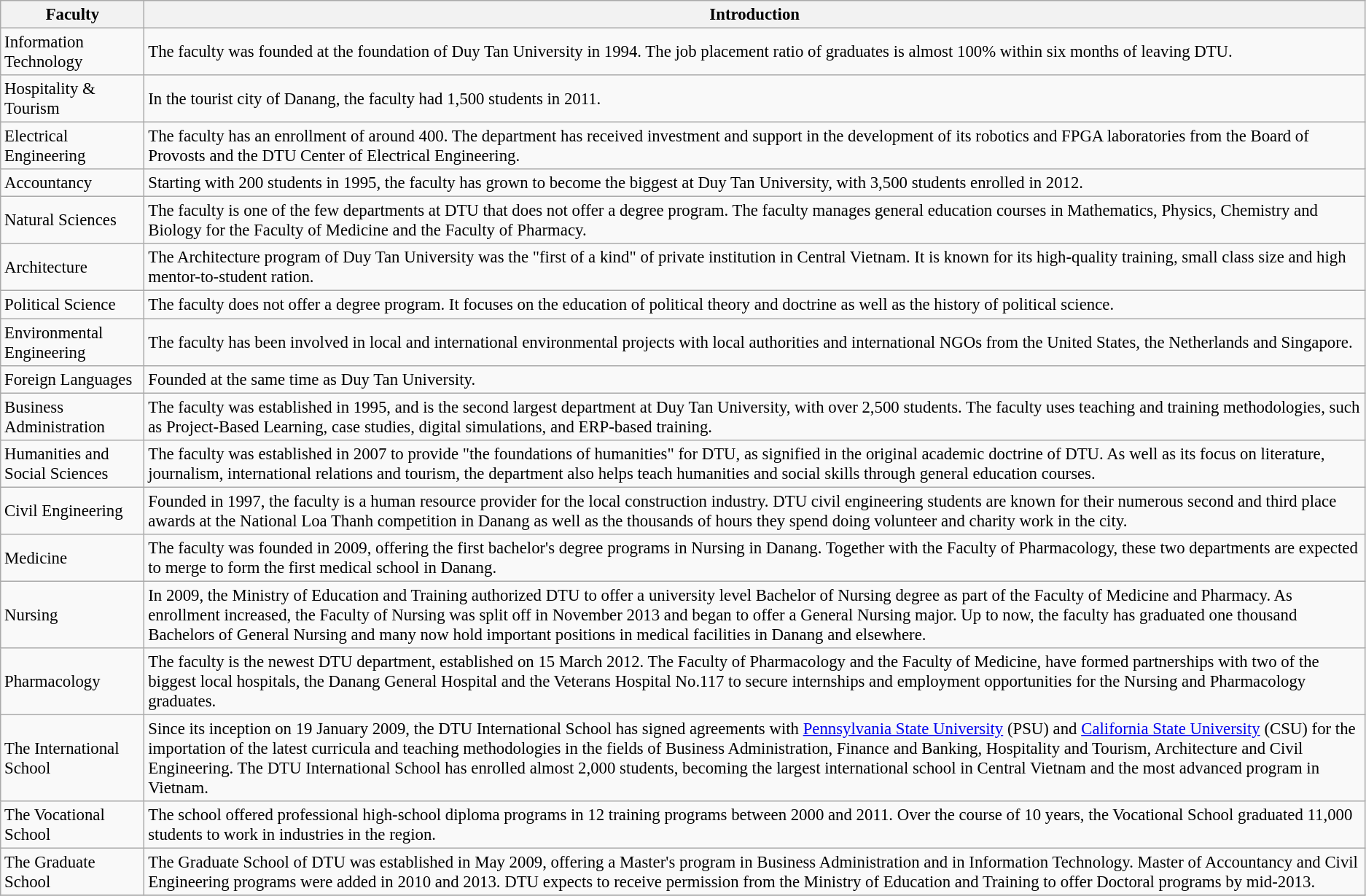<table class="wikitable" style="font-size: 95%;">
<tr>
<th>Faculty</th>
<th>Introduction</th>
</tr>
<tr>
<td DTU Accountancy>Information Technology</td>
<td>The faculty was founded at the foundation of Duy Tan University in 1994. The job placement ratio of graduates is almost 100% within six months of leaving DTU.</td>
</tr>
<tr>
<td DTU Architecture>Hospitality & Tourism</td>
<td>In the tourist city of Danang, the faculty had 1,500 students in 2011.</td>
</tr>
<tr>
<td DTU Business>Electrical Engineering</td>
<td>The faculty has an enrollment of around 400. The department has received investment and support in the development of its robotics and FPGA laboratories from the Board of Provosts and the DTU Center of Electrical Engineering.</td>
</tr>
<tr>
<td DTU Civil Engineering>Accountancy</td>
<td>Starting with 200 students in 1995, the faculty has grown to become the biggest at Duy Tan University, with 3,500 students enrolled in 2012.</td>
</tr>
<tr>
<td DTU Hospitality>Natural Sciences</td>
<td>The faculty is one of the few departments at DTU that does not offer a degree program. The faculty manages general education courses in Mathematics, Physics, Chemistry and Biology for the Faculty of Medicine and the Faculty of Pharmacy.</td>
</tr>
<tr>
<td DTU Social Sciences>Architecture</td>
<td>The Architecture program of Duy Tan University was the "first of a kind" of private institution in Central Vietnam. It is known for its high-quality training, small class size and high mentor-to-student ration.</td>
</tr>
<tr>
<td DTU Information Technology>Political Science</td>
<td>The faculty does not offer a degree program. It focuses on the education of political theory and doctrine as well as the history of political science.</td>
</tr>
<tr>
<td DTU Natural Sciences>Environmental Engineering</td>
<td>The faculty has been involved in local and international environmental projects with local authorities and international NGOs from the United States, the Netherlands and Singapore.</td>
</tr>
<tr>
<td DTU Electrical Engineering>Foreign Languages</td>
<td>Founded at the same time as Duy Tan University.</td>
</tr>
<tr>
<td DTU Marxism Leninism>Business Administration</td>
<td>The faculty was established in 1995, and is the second largest department at Duy Tan University, with over 2,500 students. The faculty uses teaching and training methodologies, such as Project-Based Learning, case studies, digital simulations, and ERP-based training.</td>
</tr>
<tr>
<td DTU Pharmacy>Humanities and Social Sciences</td>
<td>The faculty was established in 2007 to provide "the foundations of humanities" for DTU, as signified in the original academic doctrine of DTU. As well as its focus on literature, journalism, international relations and tourism, the department also helps teach humanities and social skills through general education courses.</td>
</tr>
<tr>
<td DTU International School>Civil Engineering</td>
<td>Founded in 1997, the faculty is a human resource provider for the local construction industry. DTU civil engineering students are known for their numerous second and third place awards at the National Loa Thanh competition in Danang as well as the thousands of hours they spend doing volunteer and charity work in the city.</td>
</tr>
<tr>
<td DTU Graduate School>Medicine</td>
<td>The faculty was founded in 2009, offering the first bachelor's degree programs in Nursing in Danang. Together with the Faculty of Pharmacology, these two departments are expected to merge to form the first medical school in Danang.</td>
</tr>
<tr>
<td DTU Graduate School>Nursing</td>
<td>In 2009, the Ministry of Education and Training authorized DTU to offer a university level Bachelor of Nursing degree as part of the Faculty of Medicine and Pharmacy. As enrollment increased, the Faculty of Nursing was split off in November 2013 and began to offer a General Nursing major. Up to now, the faculty has graduated one thousand Bachelors of General Nursing and many now hold important positions in medical facilities in Danang and elsewhere.</td>
</tr>
<tr>
<td Vocational College & Trade School>Pharmacology</td>
<td>The faculty is the newest DTU department, established on 15 March 2012. The Faculty of Pharmacology and the Faculty of Medicine, have formed partnerships with two of the biggest local hospitals, the Danang General Hospital and the Veterans Hospital No.117 to secure internships and employment opportunities for the Nursing and Pharmacology graduates.</td>
</tr>
<tr>
<td Vocational College & Trade School>The International School</td>
<td>Since its inception on 19 January 2009, the DTU International School has signed agreements with <a href='#'>Pennsylvania State University</a> (PSU) and <a href='#'>California State University</a> (CSU) for the importation of the latest curricula and teaching methodologies in the fields of Business Administration, Finance and Banking, Hospitality and Tourism, Architecture and Civil Engineering. The DTU International School has enrolled almost 2,000 students, becoming the largest international school in Central Vietnam and the most advanced program in Vietnam.</td>
</tr>
<tr>
<td Vocational College & Trade School>The Vocational School</td>
<td>The school offered professional high-school diploma programs in 12 training programs between 2000 and 2011. Over the course of 10 years, the Vocational School graduated 11,000 students to work in industries in the region.</td>
</tr>
<tr>
<td Vocational College & Trade School>The Graduate School</td>
<td>The Graduate School of DTU was established in May 2009, offering a Master's program in Business Administration and in Information Technology. Master of Accountancy and Civil Engineering programs were added in 2010 and 2013. DTU expects to receive permission from the Ministry of Education and Training to offer Doctoral programs by mid-2013.</td>
</tr>
<tr>
</tr>
</table>
